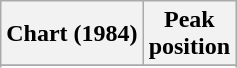<table class="wikitable sortable plainrowheaders" style="text-align:center">
<tr>
<th scope="col">Chart (1984)</th>
<th scope="col">Peak<br>position</th>
</tr>
<tr>
</tr>
<tr>
</tr>
</table>
